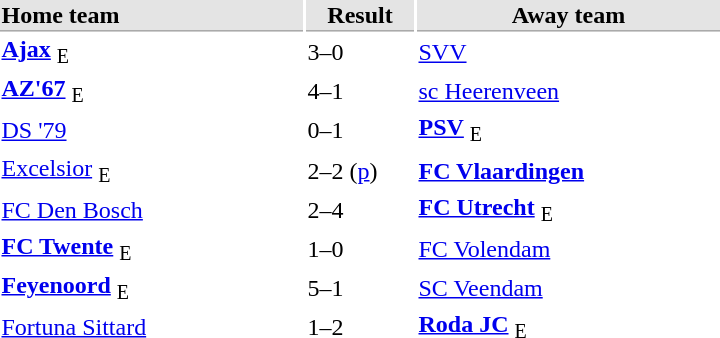<table>
<tr bgcolor="#E4E4E4">
<th style="border-bottom:1px solid #AAAAAA" width="200" align="left">Home team</th>
<th style="border-bottom:1px solid #AAAAAA" width="70" align="center">Result</th>
<th style="border-bottom:1px solid #AAAAAA" width="200">Away team</th>
</tr>
<tr>
<td><strong><a href='#'>Ajax</a></strong> <sub>E</sub></td>
<td>3–0</td>
<td><a href='#'>SVV</a></td>
</tr>
<tr>
<td><strong><a href='#'>AZ'67</a></strong> <sub>E</sub></td>
<td>4–1</td>
<td><a href='#'>sc Heerenveen</a></td>
</tr>
<tr>
<td><a href='#'>DS '79</a></td>
<td>0–1</td>
<td><strong><a href='#'>PSV</a></strong> <sub>E</sub></td>
</tr>
<tr>
<td><a href='#'>Excelsior</a> <sub>E</sub></td>
<td>2–2 (<a href='#'>p</a>)</td>
<td><strong><a href='#'>FC Vlaardingen</a></strong></td>
</tr>
<tr>
<td><a href='#'>FC Den Bosch</a></td>
<td>2–4</td>
<td><strong><a href='#'>FC Utrecht</a></strong> <sub>E</sub></td>
</tr>
<tr>
<td><strong><a href='#'>FC Twente</a></strong> <sub>E</sub></td>
<td>1–0</td>
<td><a href='#'>FC Volendam</a></td>
</tr>
<tr>
<td><strong><a href='#'>Feyenoord</a></strong> <sub>E</sub></td>
<td>5–1</td>
<td><a href='#'>SC Veendam</a></td>
</tr>
<tr>
<td><a href='#'>Fortuna Sittard</a></td>
<td>1–2</td>
<td><strong><a href='#'>Roda JC</a></strong> <sub>E</sub></td>
</tr>
</table>
